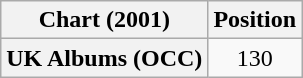<table class="wikitable plainrowheaders" style="text-align:center">
<tr>
<th scope="col">Chart (2001)</th>
<th scope="col">Position</th>
</tr>
<tr>
<th scope="row">UK Albums (OCC)</th>
<td>130</td>
</tr>
</table>
